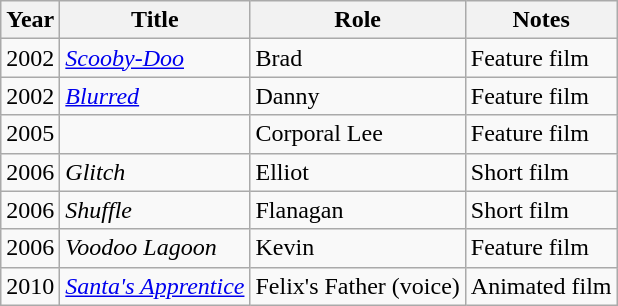<table class="wikitable sortable">
<tr>
<th>Year</th>
<th>Title</th>
<th>Role</th>
<th class="unsortable">Notes</th>
</tr>
<tr>
<td>2002</td>
<td><em><a href='#'>Scooby-Doo</a></em></td>
<td>Brad</td>
<td>Feature film</td>
</tr>
<tr>
<td>2002</td>
<td><em><a href='#'>Blurred</a></em></td>
<td>Danny</td>
<td>Feature film</td>
</tr>
<tr>
<td>2005</td>
<td><em></em></td>
<td>Corporal Lee</td>
<td>Feature film</td>
</tr>
<tr>
<td>2006</td>
<td><em>Glitch</em></td>
<td>Elliot</td>
<td>Short film</td>
</tr>
<tr>
<td>2006</td>
<td><em>Shuffle</em></td>
<td>Flanagan</td>
<td>Short film</td>
</tr>
<tr>
<td>2006</td>
<td><em>Voodoo Lagoon</em></td>
<td>Kevin</td>
<td>Feature film</td>
</tr>
<tr>
<td>2010</td>
<td><em><a href='#'>Santa's Apprentice</a></em></td>
<td>Felix's Father (voice)</td>
<td>Animated film</td>
</tr>
</table>
